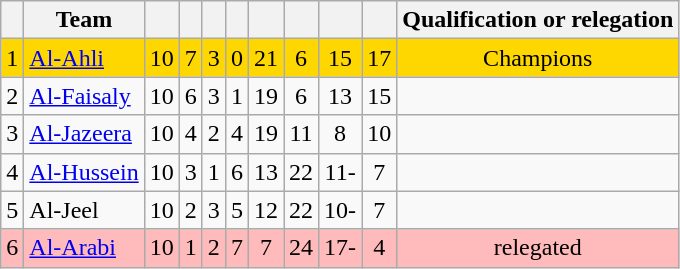<table class="wikitable" style="text-align:center;">
<tr>
<th></th>
<th>Team</th>
<th></th>
<th></th>
<th></th>
<th></th>
<th></th>
<th></th>
<th></th>
<th></th>
<th>Qualification or relegation</th>
</tr>
<tr bgcolor=gold>
<td>1</td>
<td style="text-align:left;"><a href='#'>Al-Ahli</a></td>
<td>10</td>
<td>7</td>
<td>3</td>
<td>0</td>
<td>21</td>
<td>6</td>
<td>15</td>
<td>17</td>
<td>Champions</td>
</tr>
<tr>
<td>2</td>
<td style="text-align:left;"><a href='#'>Al-Faisaly</a></td>
<td>10</td>
<td>6</td>
<td>3</td>
<td>1</td>
<td>19</td>
<td>6</td>
<td>13</td>
<td>15</td>
<td></td>
</tr>
<tr>
<td>3</td>
<td style="text-align:left;"><a href='#'>Al-Jazeera</a></td>
<td>10</td>
<td>4</td>
<td>2</td>
<td>4</td>
<td>19</td>
<td>11</td>
<td>8</td>
<td>10</td>
<td></td>
</tr>
<tr bgcolor=>
<td>4</td>
<td style="text-align:left;"><a href='#'>Al-Hussein</a></td>
<td>10</td>
<td>3</td>
<td>1</td>
<td>6</td>
<td>13</td>
<td>22</td>
<td>11-</td>
<td>7</td>
<td></td>
</tr>
<tr>
<td>5</td>
<td style="text-align:left;">Al-Jeel</td>
<td>10</td>
<td>2</td>
<td>3</td>
<td>5</td>
<td>12</td>
<td>22</td>
<td>10-</td>
<td>7</td>
<td></td>
</tr>
<tr bgcolor="FFBBBB">
<td>6</td>
<td style="text-align:left;"><a href='#'>Al-Arabi</a></td>
<td>10</td>
<td>1</td>
<td>2</td>
<td>7</td>
<td>7</td>
<td>24</td>
<td>17-</td>
<td>4</td>
<td>relegated</td>
</tr>
</table>
